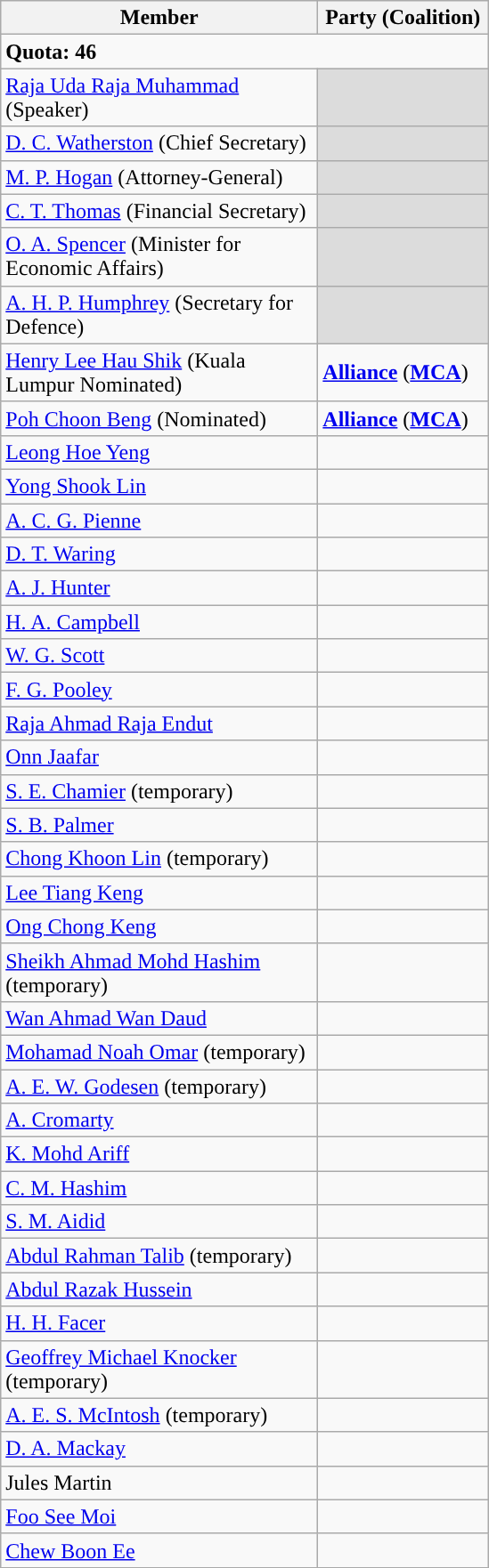<table class="wikitable">
<tr>
<th style="width:230px;">Member</th>
<th style="width:120px;">Party (Coalition)</th>
</tr>
<tr>
<td colspan="2"><strong>Quota: 46</strong></td>
</tr>
<tr>
<td><a href='#'>Raja Uda Raja Muhammad</a> (Speaker)</td>
<td bgcolor=dcdcdc></td>
</tr>
<tr>
<td><a href='#'>D. C. Watherston</a> (Chief Secretary)</td>
<td bgcolor=dcdcdc></td>
</tr>
<tr>
<td><a href='#'>M. P. Hogan</a> (Attorney-General)</td>
<td bgcolor=dcdcdc></td>
</tr>
<tr>
<td><a href='#'>C. T. Thomas</a> (Financial Secretary)</td>
<td bgcolor=dcdcdc></td>
</tr>
<tr>
<td><a href='#'>O. A. Spencer</a> (Minister for Economic Affairs)</td>
<td bgcolor=dcdcdc></td>
</tr>
<tr>
<td><a href='#'>A. H. P. Humphrey</a> (Secretary for Defence)</td>
<td bgcolor=dcdcdc></td>
</tr>
<tr>
<td><a href='#'>Henry Lee Hau Shik</a> (Kuala Lumpur Nominated)</td>
<td><strong><a href='#'>Alliance</a></strong> (<strong><a href='#'>MCA</a></strong>)</td>
</tr>
<tr>
<td><a href='#'>Poh Choon Beng</a> (Nominated)</td>
<td><strong><a href='#'>Alliance</a></strong> (<strong><a href='#'>MCA</a></strong>)</td>
</tr>
<tr>
<td><a href='#'>Leong Hoe Yeng</a></td>
<td></td>
</tr>
<tr>
<td><a href='#'>Yong Shook Lin</a></td>
<td></td>
</tr>
<tr>
<td><a href='#'>A. C. G. Pienne</a></td>
<td></td>
</tr>
<tr>
<td><a href='#'>D. T. Waring</a></td>
<td></td>
</tr>
<tr>
<td><a href='#'>A. J. Hunter</a></td>
<td></td>
</tr>
<tr>
<td><a href='#'>H. A. Campbell</a></td>
<td></td>
</tr>
<tr>
<td><a href='#'>W. G. Scott</a></td>
<td></td>
</tr>
<tr>
<td><a href='#'>F. G. Pooley</a></td>
<td></td>
</tr>
<tr>
<td><a href='#'>Raja Ahmad Raja Endut</a></td>
<td></td>
</tr>
<tr>
<td><a href='#'>Onn Jaafar</a></td>
<td></td>
</tr>
<tr>
<td><a href='#'>S. E. Chamier</a> (temporary)</td>
<td></td>
</tr>
<tr>
<td><a href='#'>S. B. Palmer</a></td>
<td></td>
</tr>
<tr>
<td><a href='#'>Chong Khoon Lin</a> (temporary)</td>
<td></td>
</tr>
<tr>
<td><a href='#'>Lee Tiang Keng</a></td>
<td></td>
</tr>
<tr>
<td><a href='#'>Ong Chong Keng</a></td>
<td></td>
</tr>
<tr>
<td><a href='#'>Sheikh Ahmad Mohd Hashim</a> (temporary)</td>
<td></td>
</tr>
<tr>
<td><a href='#'>Wan Ahmad Wan Daud</a></td>
<td></td>
</tr>
<tr>
<td><a href='#'>Mohamad Noah Omar</a> (temporary)</td>
<td></td>
</tr>
<tr>
<td><a href='#'>A. E. W. Godesen</a> (temporary)</td>
<td></td>
</tr>
<tr>
<td><a href='#'>A. Cromarty</a></td>
<td></td>
</tr>
<tr>
<td><a href='#'>K. Mohd Ariff</a></td>
<td></td>
</tr>
<tr>
<td><a href='#'>C. M. Hashim</a></td>
<td></td>
</tr>
<tr>
<td><a href='#'>S. M. Aidid</a></td>
<td></td>
</tr>
<tr>
<td><a href='#'>Abdul Rahman Talib</a> (temporary)</td>
<td></td>
</tr>
<tr>
<td><a href='#'>Abdul Razak Hussein</a></td>
<td></td>
</tr>
<tr>
<td><a href='#'>H. H. Facer</a></td>
<td></td>
</tr>
<tr>
<td><a href='#'>Geoffrey Michael Knocker</a> (temporary)</td>
<td></td>
</tr>
<tr>
<td><a href='#'>A. E. S. McIntosh</a> (temporary)</td>
<td></td>
</tr>
<tr>
<td><a href='#'>D. A. Mackay</a></td>
<td></td>
</tr>
<tr>
<td>Jules Martin</td>
<td></td>
</tr>
<tr>
<td><a href='#'>Foo See Moi</a></td>
<td></td>
</tr>
<tr>
<td><a href='#'>Chew Boon Ee</a></td>
<td></td>
</tr>
</table>
